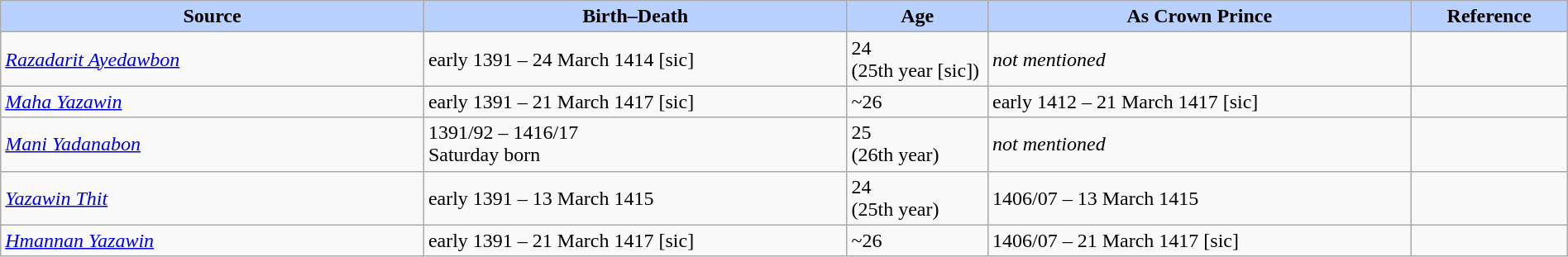<table width=100% class="wikitable">
<tr>
<th style="background-color:#B9D1FF" width=15%>Source</th>
<th style="background-color:#B9D1FF" width=15%>Birth–Death</th>
<th style="background-color:#B9D1FF" width=5%>Age</th>
<th style="background-color:#B9D1FF" width=15%>As Crown Prince</th>
<th style="background-color:#B9D1FF" width=5%>Reference</th>
</tr>
<tr>
<td><em><a href='#'>Razadarit Ayedawbon</a></em></td>
<td> early 1391 – 24 March 1414 [sic]</td>
<td>24 <br> (25th year [sic])</td>
<td><em>not mentioned</em></td>
<td></td>
</tr>
<tr>
<td><em><a href='#'>Maha Yazawin</a></em></td>
<td> early 1391 – 21 March 1417 [sic]</td>
<td>~26</td>
<td>early 1412 – 21 March 1417 [sic]</td>
<td></td>
</tr>
<tr>
<td><em><a href='#'>Mani Yadanabon</a></em></td>
<td>1391/92 – 1416/17 <br> Saturday born</td>
<td>25 <br> (26th year)</td>
<td><em>not mentioned</em></td>
<td></td>
</tr>
<tr>
<td><em><a href='#'>Yazawin Thit</a></em></td>
<td> early 1391 – 13 March 1415</td>
<td>24 <br> (25th year)</td>
<td>1406/07 – 13 March 1415</td>
<td></td>
</tr>
<tr>
<td><em><a href='#'>Hmannan Yazawin</a></em></td>
<td> early 1391 – 21 March 1417 [sic]</td>
<td>~26</td>
<td>1406/07 – 21 March 1417 [sic]</td>
<td></td>
</tr>
</table>
